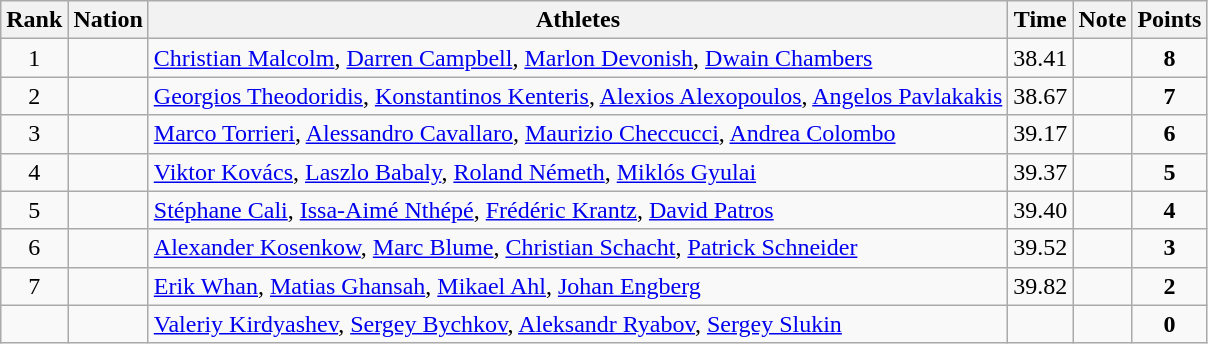<table class="wikitable sortable" style="text-align:center">
<tr>
<th>Rank</th>
<th>Nation</th>
<th>Athletes</th>
<th>Time</th>
<th>Note</th>
<th>Points</th>
</tr>
<tr>
<td>1</td>
<td align=left></td>
<td align=left><a href='#'>Christian Malcolm</a>, <a href='#'>Darren Campbell</a>, <a href='#'>Marlon Devonish</a>, <a href='#'>Dwain Chambers</a></td>
<td>38.41</td>
<td></td>
<td><strong>8</strong></td>
</tr>
<tr>
<td>2</td>
<td align=left></td>
<td align=left><a href='#'>Georgios Theodoridis</a>, <a href='#'>Konstantinos Kenteris</a>, <a href='#'>Alexios Alexopoulos</a>, <a href='#'>Angelos Pavlakakis</a></td>
<td>38.67</td>
<td></td>
<td><strong>7</strong></td>
</tr>
<tr>
<td>3</td>
<td align=left></td>
<td align=left><a href='#'>Marco Torrieri</a>, <a href='#'>Alessandro Cavallaro</a>, <a href='#'>Maurizio Checcucci</a>, <a href='#'>Andrea Colombo</a></td>
<td>39.17</td>
<td></td>
<td><strong>6</strong></td>
</tr>
<tr>
<td>4</td>
<td align=left></td>
<td align=left><a href='#'>Viktor Kovács</a>, <a href='#'>Laszlo Babaly</a>, <a href='#'>Roland Németh</a>, <a href='#'>Miklós Gyulai</a></td>
<td>39.37</td>
<td></td>
<td><strong>5</strong></td>
</tr>
<tr>
<td>5</td>
<td align=left></td>
<td align=left><a href='#'>Stéphane Cali</a>, <a href='#'>Issa-Aimé Nthépé</a>, <a href='#'>Frédéric Krantz</a>, <a href='#'>David Patros</a></td>
<td>39.40</td>
<td></td>
<td><strong>4</strong></td>
</tr>
<tr>
<td>6</td>
<td align=left></td>
<td align=left><a href='#'>Alexander Kosenkow</a>, <a href='#'>Marc Blume</a>, <a href='#'>Christian Schacht</a>, <a href='#'>Patrick Schneider</a></td>
<td>39.52</td>
<td></td>
<td><strong>3</strong></td>
</tr>
<tr>
<td>7</td>
<td align=left></td>
<td align=left><a href='#'>Erik Whan</a>, <a href='#'>Matias Ghansah</a>, <a href='#'>Mikael Ahl</a>, <a href='#'>Johan Engberg</a></td>
<td>39.82</td>
<td></td>
<td><strong>2</strong></td>
</tr>
<tr>
<td></td>
<td align=left></td>
<td align=left><a href='#'>Valeriy Kirdyashev</a>, <a href='#'>Sergey Bychkov</a>, <a href='#'>Aleksandr Ryabov</a>, <a href='#'>Sergey Slukin</a></td>
<td></td>
<td></td>
<td><strong>0</strong></td>
</tr>
</table>
